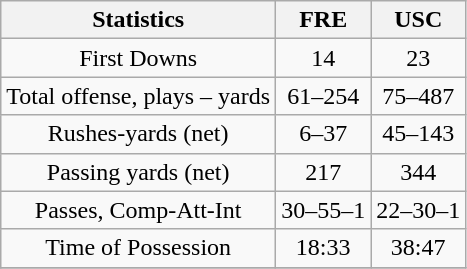<table class="wikitable" style="text-align: center;">
<tr>
<th>Statistics</th>
<th>FRE</th>
<th>USC</th>
</tr>
<tr>
<td>First Downs</td>
<td>14</td>
<td>23</td>
</tr>
<tr>
<td>Total offense, plays – yards</td>
<td>61–254</td>
<td>75–487</td>
</tr>
<tr>
<td>Rushes-yards (net)</td>
<td>6–37</td>
<td>45–143</td>
</tr>
<tr>
<td>Passing yards (net)</td>
<td>217</td>
<td>344</td>
</tr>
<tr>
<td>Passes, Comp-Att-Int</td>
<td>30–55–1</td>
<td>22–30–1</td>
</tr>
<tr>
<td>Time of Possession</td>
<td>18:33</td>
<td>38:47</td>
</tr>
<tr>
</tr>
</table>
